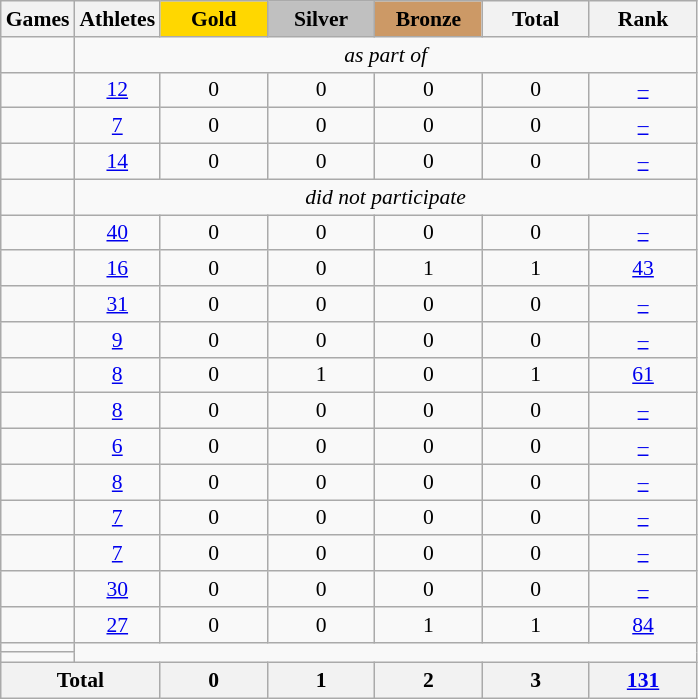<table class="wikitable" style="text-align:center; font-size:90%;">
<tr>
<th>Games</th>
<th>Athletes</th>
<td style="background:gold; width:4.5em; font-weight:bold;">Gold</td>
<td style="background:silver; width:4.5em; font-weight:bold;">Silver</td>
<td style="background:#cc9966; width:4.5em; font-weight:bold;">Bronze</td>
<th style="width:4.5em; font-weight:bold;">Total</th>
<th style="width:4.5em; font-weight:bold;">Rank</th>
</tr>
<tr>
<td align=left></td>
<td colspan=6><em>as part of </em></td>
</tr>
<tr>
<td align=left></td>
<td><a href='#'>12</a></td>
<td>0</td>
<td>0</td>
<td>0</td>
<td>0</td>
<td><a href='#'>–</a></td>
</tr>
<tr>
<td align=left></td>
<td><a href='#'>7</a></td>
<td>0</td>
<td>0</td>
<td>0</td>
<td>0</td>
<td><a href='#'>–</a></td>
</tr>
<tr>
<td align=left></td>
<td><a href='#'>14</a></td>
<td>0</td>
<td>0</td>
<td>0</td>
<td>0</td>
<td><a href='#'>–</a></td>
</tr>
<tr>
<td align=left></td>
<td colspan=6><em>did not participate</em></td>
</tr>
<tr>
<td align=left></td>
<td><a href='#'>40</a></td>
<td>0</td>
<td>0</td>
<td>0</td>
<td>0</td>
<td><a href='#'>–</a></td>
</tr>
<tr>
<td align=left></td>
<td><a href='#'>16</a></td>
<td>0</td>
<td>0</td>
<td>1</td>
<td>1</td>
<td><a href='#'>43</a></td>
</tr>
<tr>
<td align=left></td>
<td><a href='#'>31</a></td>
<td>0</td>
<td>0</td>
<td>0</td>
<td>0</td>
<td><a href='#'>–</a></td>
</tr>
<tr>
<td align=left></td>
<td><a href='#'>9</a></td>
<td>0</td>
<td>0</td>
<td>0</td>
<td>0</td>
<td><a href='#'>–</a></td>
</tr>
<tr>
<td align=left></td>
<td><a href='#'>8</a></td>
<td>0</td>
<td>1</td>
<td>0</td>
<td>1</td>
<td><a href='#'>61</a></td>
</tr>
<tr>
<td align=left></td>
<td><a href='#'>8</a></td>
<td>0</td>
<td>0</td>
<td>0</td>
<td>0</td>
<td><a href='#'>–</a></td>
</tr>
<tr>
<td align=left></td>
<td><a href='#'>6</a></td>
<td>0</td>
<td>0</td>
<td>0</td>
<td>0</td>
<td><a href='#'>–</a></td>
</tr>
<tr>
<td align=left></td>
<td><a href='#'>8</a></td>
<td>0</td>
<td>0</td>
<td>0</td>
<td>0</td>
<td><a href='#'>–</a></td>
</tr>
<tr>
<td align=left></td>
<td><a href='#'>7</a></td>
<td>0</td>
<td>0</td>
<td>0</td>
<td>0</td>
<td><a href='#'>–</a></td>
</tr>
<tr>
<td align=left></td>
<td><a href='#'>7</a></td>
<td>0</td>
<td>0</td>
<td>0</td>
<td>0</td>
<td><a href='#'>–</a></td>
</tr>
<tr>
<td align=left></td>
<td><a href='#'>30</a></td>
<td>0</td>
<td>0</td>
<td>0</td>
<td>0</td>
<td><a href='#'>–</a></td>
</tr>
<tr>
<td align=left></td>
<td><a href='#'>27</a></td>
<td>0</td>
<td>0</td>
<td>1</td>
<td>1</td>
<td><a href='#'>84</a></td>
</tr>
<tr>
<td align=left></td>
</tr>
<tr>
<td align=left></td>
</tr>
<tr>
<th colspan=2>Total</th>
<th>0</th>
<th>1</th>
<th>2</th>
<th>3</th>
<th><a href='#'>131</a></th>
</tr>
</table>
